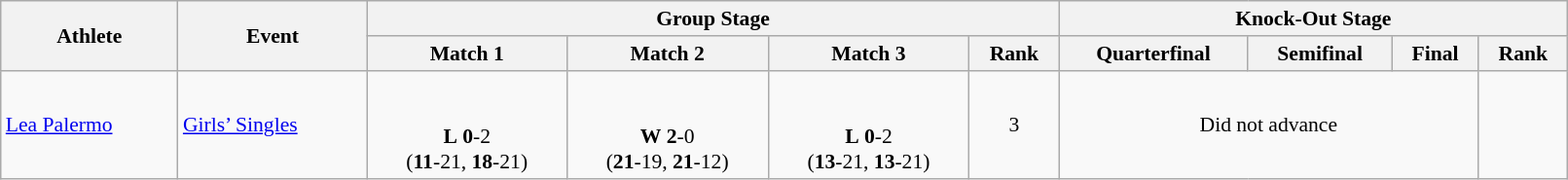<table class="wikitable" width="85%" style="text-align:left; font-size:90%">
<tr>
<th rowspan=2>Athlete</th>
<th rowspan=2>Event</th>
<th colspan=4>Group Stage</th>
<th colspan=4>Knock-Out Stage</th>
</tr>
<tr>
<th>Match 1</th>
<th>Match 2</th>
<th>Match 3</th>
<th>Rank</th>
<th>Quarterfinal</th>
<th>Semifinal</th>
<th>Final</th>
<th>Rank</th>
</tr>
<tr>
<td><a href='#'>Lea Palermo</a></td>
<td><a href='#'>Girls’ Singles</a></td>
<td align=center> <br><br><strong>L</strong> <strong>0</strong>-2 <br> (<strong>11</strong>-21, <strong>18</strong>-21)</td>
<td align=center> <br><br><strong>W</strong> <strong>2</strong>-0 <br> (<strong>21</strong>-19, <strong>21</strong>-12)</td>
<td align=center> <br><br><strong>L</strong> <strong>0</strong>-2 <br> (<strong>13</strong>-21, <strong>13</strong>-21)</td>
<td align=center>3</td>
<td colspan="3" align=center>Did not advance</td>
<td align=center></td>
</tr>
</table>
